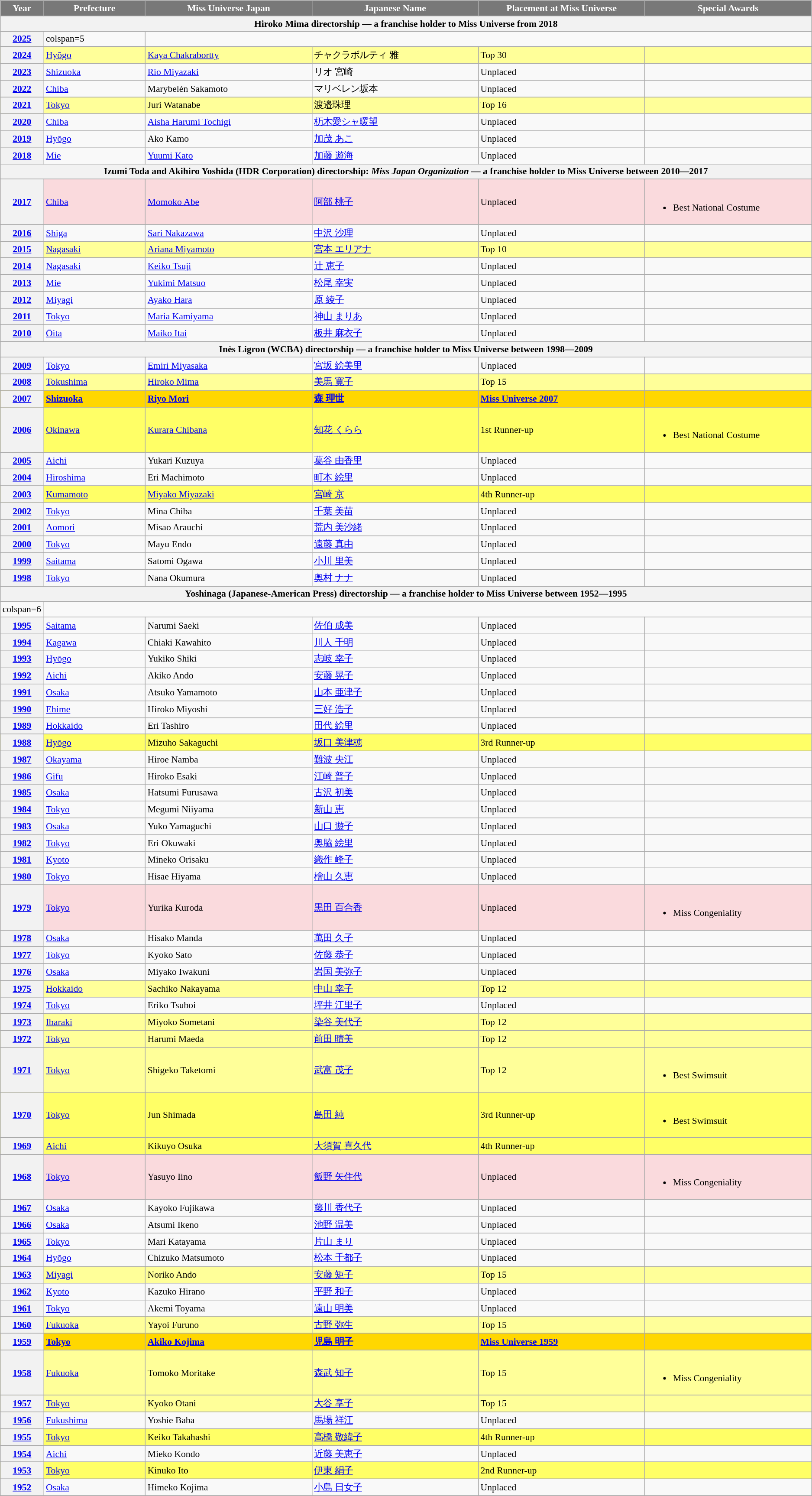<table class="wikitable " style="font-size: 90%;">
<tr>
<th width="60" style="background-color:#787878;color:#FFFFFF;">Year</th>
<th width="150" style="background-color:#787878;color:#FFFFFF;">Prefecture</th>
<th width="250" style="background-color:#787878;color:#FFFFFF;">Miss Universe Japan</th>
<th width="250" style="background-color:#787878;color:#FFFFFF;">Japanese Name</th>
<th width="250" style="background-color:#787878;color:#FFFFFF;">Placement at Miss Universe</th>
<th width="250" style="background-color:#787878;color:#FFFFFF;">Special Awards</th>
</tr>
<tr>
<th colspan="6">Hiroko Mima directorship — a franchise holder to Miss Universe from 2018</th>
</tr>
<tr>
<th><a href='#'>2025</a></th>
<td>colspan=5 </td>
</tr>
<tr>
</tr>
<tr style="background-color:#FFFF99;">
<th><a href='#'>2024</a></th>
<td><a href='#'>Hyōgo</a></td>
<td><a href='#'>Kaya Chakrabortty</a></td>
<td>チャクラボルティ 雅</td>
<td>Top 30</td>
<td></td>
</tr>
<tr>
<th><a href='#'>2023</a></th>
<td><a href='#'>Shizuoka</a></td>
<td><a href='#'>Rio Miyazaki</a></td>
<td>リオ  宮崎</td>
<td>Unplaced</td>
<td></td>
</tr>
<tr>
<th><a href='#'>2022</a></th>
<td><a href='#'>Chiba</a></td>
<td>Marybelén Sakamoto</td>
<td>マリベレン坂本</td>
<td>Unplaced</td>
<td></td>
</tr>
<tr>
</tr>
<tr style="background-color:#FFFF99;">
<th><a href='#'>2021</a></th>
<td><a href='#'>Tokyo</a></td>
<td>Juri Watanabe</td>
<td>渡邉珠理</td>
<td>Top 16</td>
<td></td>
</tr>
<tr>
<th><a href='#'>2020</a></th>
<td><a href='#'>Chiba</a></td>
<td><a href='#'>Aisha Harumi Tochigi</a></td>
<td><a href='#'>杤木愛シャ暖望</a></td>
<td>Unplaced</td>
<td></td>
</tr>
<tr>
<th><a href='#'>2019</a></th>
<td><a href='#'>Hyōgo</a></td>
<td>Ako Kamo</td>
<td><a href='#'>加茂 あこ</a></td>
<td>Unplaced</td>
<td></td>
</tr>
<tr>
<th><a href='#'>2018</a></th>
<td><a href='#'>Mie</a></td>
<td><a href='#'>Yuumi Kato</a></td>
<td><a href='#'>加藤 遊海</a></td>
<td>Unplaced</td>
<td></td>
</tr>
<tr>
<th colspan="6">Izumi Toda and Akihiro Yoshida (HDR Corporation) directorship: <em>Miss Japan Organization</em> — a franchise holder to Miss Universe between 2010―2017</th>
</tr>
<tr>
</tr>
<tr style="background-color:#FADADD; ">
<th><a href='#'>2017</a></th>
<td><a href='#'>Chiba</a></td>
<td><a href='#'>Momoko Abe</a></td>
<td><a href='#'>阿部 桃子</a></td>
<td>Unplaced</td>
<td align="left"><br><ul><li>Best National Costume</li></ul></td>
</tr>
<tr>
<th><a href='#'>2016</a></th>
<td><a href='#'>Shiga</a></td>
<td><a href='#'>Sari Nakazawa</a></td>
<td><a href='#'>中沢 沙理</a></td>
<td>Unplaced</td>
<td></td>
</tr>
<tr style="background-color:#FFFF99;">
<th><a href='#'>2015</a></th>
<td><a href='#'>Nagasaki</a></td>
<td><a href='#'>Ariana Miyamoto</a></td>
<td><a href='#'>宮本 エリアナ</a></td>
<td>Top 10</td>
<td></td>
</tr>
<tr>
<th><a href='#'>2014</a></th>
<td><a href='#'>Nagasaki</a></td>
<td><a href='#'>Keiko Tsuji</a></td>
<td><a href='#'>辻 恵子</a></td>
<td>Unplaced</td>
<td></td>
</tr>
<tr>
<th><a href='#'>2013</a></th>
<td><a href='#'>Mie</a></td>
<td><a href='#'>Yukimi Matsuo</a></td>
<td><a href='#'>松尾 幸実</a></td>
<td>Unplaced</td>
<td></td>
</tr>
<tr>
<th><a href='#'>2012</a></th>
<td><a href='#'>Miyagi</a></td>
<td><a href='#'>Ayako Hara</a></td>
<td><a href='#'>原 綾子</a></td>
<td>Unplaced</td>
<td></td>
</tr>
<tr>
<th><a href='#'>2011</a></th>
<td><a href='#'>Tokyo</a></td>
<td><a href='#'>Maria Kamiyama</a></td>
<td><a href='#'>神山 まりあ</a></td>
<td>Unplaced</td>
<td></td>
</tr>
<tr>
<th><a href='#'>2010</a></th>
<td><a href='#'>Ōita</a></td>
<td><a href='#'>Maiko Itai</a></td>
<td><a href='#'>板井 麻衣子</a></td>
<td>Unplaced</td>
<td></td>
</tr>
<tr>
<th colspan="6">Inès Ligron (WCBA) directorship — a franchise holder to Miss Universe between 1998―2009</th>
</tr>
<tr>
<th><a href='#'>2009</a></th>
<td><a href='#'>Tokyo</a></td>
<td><a href='#'>Emiri Miyasaka</a></td>
<td><a href='#'>宮坂 絵美里</a></td>
<td>Unplaced</td>
<td></td>
</tr>
<tr>
</tr>
<tr style="background-color:#FFFF99;">
<th><a href='#'>2008</a></th>
<td><a href='#'>Tokushima</a></td>
<td><a href='#'>Hiroko Mima</a></td>
<td><a href='#'>美馬 寛子</a></td>
<td>Top 15</td>
<td></td>
</tr>
<tr>
</tr>
<tr style="background-color:gold; font-weight: bold ">
<th><a href='#'>2007</a></th>
<td><a href='#'>Shizuoka</a></td>
<td><a href='#'>Riyo Mori</a></td>
<td><a href='#'>森 理世</a></td>
<td><a href='#'>Miss Universe 2007</a></td>
<td></td>
</tr>
<tr>
</tr>
<tr style="background-color:#FFFF66; ">
<th><a href='#'>2006</a></th>
<td><a href='#'>Okinawa</a></td>
<td><a href='#'>Kurara Chibana</a></td>
<td><a href='#'>知花 くらら</a></td>
<td>1st Runner-up</td>
<td align="left"><br><ul><li>Best National Costume</li></ul></td>
</tr>
<tr>
<th><a href='#'>2005</a></th>
<td><a href='#'>Aichi</a></td>
<td>Yukari Kuzuya</td>
<td><a href='#'>葛谷 由香里</a></td>
<td>Unplaced</td>
<td></td>
</tr>
<tr>
<th><a href='#'>2004</a></th>
<td><a href='#'>Hiroshima</a></td>
<td>Eri Machimoto</td>
<td><a href='#'>町本 絵里</a></td>
<td>Unplaced</td>
<td></td>
</tr>
<tr>
</tr>
<tr style="background-color:#FFFF66;">
<th><a href='#'>2003</a></th>
<td><a href='#'>Kumamoto</a></td>
<td><a href='#'>Miyako Miyazaki</a></td>
<td><a href='#'>宮崎 京</a></td>
<td>4th Runner-up</td>
<td></td>
</tr>
<tr>
<th><a href='#'>2002</a></th>
<td><a href='#'>Tokyo</a></td>
<td>Mina Chiba</td>
<td><a href='#'>千葉 美苗</a></td>
<td>Unplaced</td>
<td></td>
</tr>
<tr>
<th><a href='#'>2001</a></th>
<td><a href='#'>Aomori</a></td>
<td>Misao Arauchi</td>
<td><a href='#'>荒内 美沙緒</a></td>
<td>Unplaced</td>
<td></td>
</tr>
<tr>
<th><a href='#'>2000</a></th>
<td><a href='#'>Tokyo</a></td>
<td>Mayu Endo</td>
<td><a href='#'>遠藤 真由</a></td>
<td>Unplaced</td>
<td></td>
</tr>
<tr>
<th><a href='#'>1999</a></th>
<td><a href='#'>Saitama</a></td>
<td>Satomi Ogawa</td>
<td><a href='#'>小川 里美</a></td>
<td>Unplaced</td>
<td></td>
</tr>
<tr>
<th><a href='#'>1998</a></th>
<td><a href='#'>Tokyo</a></td>
<td>Nana Okumura</td>
<td><a href='#'>奥村 ナナ</a></td>
<td>Unplaced</td>
<td></td>
</tr>
<tr>
<th colspan="6">Yoshinaga (Japanese-American Press) directorship — a franchise holder to Miss Universe between 1952―1995</th>
</tr>
<tr>
<td>colspan=6 </td>
</tr>
<tr>
<th><a href='#'>1995</a></th>
<td><a href='#'>Saitama</a></td>
<td>Narumi Saeki</td>
<td><a href='#'>佐伯 成美</a></td>
<td>Unplaced</td>
<td></td>
</tr>
<tr>
<th><a href='#'>1994</a></th>
<td><a href='#'>Kagawa</a></td>
<td>Chiaki Kawahito</td>
<td><a href='#'>川人 千明</a></td>
<td>Unplaced</td>
<td></td>
</tr>
<tr>
<th><a href='#'>1993</a></th>
<td><a href='#'>Hyōgo</a></td>
<td>Yukiko Shiki</td>
<td><a href='#'>志岐 幸子</a></td>
<td>Unplaced</td>
<td></td>
</tr>
<tr>
<th><a href='#'>1992</a></th>
<td><a href='#'>Aichi</a></td>
<td>Akiko Ando</td>
<td><a href='#'>安藤 晃子</a></td>
<td>Unplaced</td>
<td></td>
</tr>
<tr>
<th><a href='#'>1991</a></th>
<td><a href='#'>Osaka</a></td>
<td>Atsuko Yamamoto</td>
<td><a href='#'>山本 亜津子</a></td>
<td>Unplaced</td>
<td></td>
</tr>
<tr>
<th><a href='#'>1990</a></th>
<td><a href='#'>Ehime</a></td>
<td>Hiroko Miyoshi</td>
<td><a href='#'>三好 浩子</a></td>
<td>Unplaced</td>
<td></td>
</tr>
<tr>
<th><a href='#'>1989</a></th>
<td><a href='#'>Hokkaido</a></td>
<td>Eri Tashiro</td>
<td><a href='#'>田代 絵里</a></td>
<td>Unplaced</td>
<td></td>
</tr>
<tr>
</tr>
<tr style="background-color:#FFFF66;">
<th><a href='#'>1988</a></th>
<td><a href='#'>Hyōgo</a></td>
<td>Mizuho Sakaguchi</td>
<td><a href='#'>坂口 美津穂</a></td>
<td>3rd Runner-up</td>
<td></td>
</tr>
<tr>
<th><a href='#'>1987</a></th>
<td><a href='#'>Okayama</a></td>
<td>Hiroe Namba</td>
<td><a href='#'>難波 央江</a></td>
<td>Unplaced</td>
<td></td>
</tr>
<tr>
<th><a href='#'>1986</a></th>
<td><a href='#'>Gifu</a></td>
<td>Hiroko Esaki</td>
<td><a href='#'>江崎 普子</a></td>
<td>Unplaced</td>
<td></td>
</tr>
<tr>
<th><a href='#'>1985</a></th>
<td><a href='#'>Osaka</a></td>
<td>Hatsumi Furusawa</td>
<td><a href='#'>古沢 初美</a></td>
<td>Unplaced</td>
<td></td>
</tr>
<tr>
<th><a href='#'>1984</a></th>
<td><a href='#'>Tokyo</a></td>
<td>Megumi Niiyama</td>
<td><a href='#'>新山 恵</a></td>
<td>Unplaced</td>
<td></td>
</tr>
<tr>
<th><a href='#'>1983</a></th>
<td><a href='#'>Osaka</a></td>
<td>Yuko Yamaguchi</td>
<td><a href='#'>山口 遊子</a></td>
<td>Unplaced</td>
<td></td>
</tr>
<tr>
<th><a href='#'>1982</a></th>
<td><a href='#'>Tokyo</a></td>
<td>Eri Okuwaki</td>
<td><a href='#'>奥脇 絵里</a></td>
<td>Unplaced</td>
<td></td>
</tr>
<tr>
<th><a href='#'>1981</a></th>
<td><a href='#'>Kyoto</a></td>
<td>Mineko Orisaku</td>
<td><a href='#'>織作 峰子</a></td>
<td>Unplaced</td>
<td></td>
</tr>
<tr>
<th><a href='#'>1980</a></th>
<td><a href='#'>Tokyo</a></td>
<td>Hisae Hiyama</td>
<td><a href='#'>檜山 久恵</a></td>
<td>Unplaced</td>
<td></td>
</tr>
<tr>
</tr>
<tr style="background-color:#FADADD; ">
<th><a href='#'>1979</a></th>
<td><a href='#'>Tokyo</a></td>
<td>Yurika Kuroda</td>
<td><a href='#'>黒田 百合香</a></td>
<td>Unplaced</td>
<td align="left"><br><ul><li>Miss Congeniality</li></ul></td>
</tr>
<tr>
<th><a href='#'>1978</a></th>
<td><a href='#'>Osaka</a></td>
<td>Hisako Manda</td>
<td><a href='#'>萬田 久子</a></td>
<td>Unplaced</td>
<td></td>
</tr>
<tr>
<th><a href='#'>1977</a></th>
<td><a href='#'>Tokyo</a></td>
<td>Kyoko Sato</td>
<td><a href='#'>佐藤 恭子</a></td>
<td>Unplaced</td>
<td></td>
</tr>
<tr>
<th><a href='#'>1976</a></th>
<td><a href='#'>Osaka</a></td>
<td>Miyako Iwakuni</td>
<td><a href='#'>岩国 美弥子</a></td>
<td>Unplaced</td>
<td></td>
</tr>
<tr>
</tr>
<tr style="background-color:#FFFF99;">
<th><a href='#'>1975</a></th>
<td><a href='#'>Hokkaido</a></td>
<td>Sachiko Nakayama</td>
<td><a href='#'>中山 幸子</a></td>
<td>Top 12</td>
<td></td>
</tr>
<tr>
<th><a href='#'>1974</a></th>
<td><a href='#'>Tokyo</a></td>
<td>Eriko Tsuboi</td>
<td><a href='#'>坪井 江里子</a></td>
<td>Unplaced</td>
<td></td>
</tr>
<tr>
</tr>
<tr style="background-color:#FFFF99;">
<th><a href='#'>1973</a></th>
<td><a href='#'>Ibaraki</a></td>
<td>Miyoko Sometani</td>
<td><a href='#'>染谷 美代子</a></td>
<td>Top 12</td>
<td></td>
</tr>
<tr>
</tr>
<tr style="background-color:#FFFF99;">
<th><a href='#'>1972</a></th>
<td><a href='#'>Tokyo</a></td>
<td>Harumi Maeda</td>
<td><a href='#'>前田 晴美</a></td>
<td>Top 12</td>
<td></td>
</tr>
<tr>
</tr>
<tr style="background-color:#FFFF99;">
<th><a href='#'>1971</a></th>
<td><a href='#'>Tokyo</a></td>
<td>Shigeko Taketomi</td>
<td><a href='#'>武富 茂子</a></td>
<td>Top 12</td>
<td align="left"><br><ul><li>Best Swimsuit</li></ul></td>
</tr>
<tr>
</tr>
<tr style="background-color:#FFFF66;">
<th><a href='#'>1970</a></th>
<td><a href='#'>Tokyo</a></td>
<td>Jun Shimada</td>
<td><a href='#'>島田 純</a></td>
<td>3rd Runner-up</td>
<td align="left"><br><ul><li>Best Swimsuit</li></ul></td>
</tr>
<tr>
</tr>
<tr style="background-color:#FFFF66;">
<th><a href='#'>1969</a></th>
<td><a href='#'>Aichi</a></td>
<td>Kikuyo Osuka</td>
<td><a href='#'>大須賀 喜久代</a></td>
<td>4th Runner-up</td>
<td></td>
</tr>
<tr>
</tr>
<tr style="background-color:#FADADD; ">
<th><a href='#'>1968</a></th>
<td><a href='#'>Tokyo</a></td>
<td>Yasuyo Iino</td>
<td><a href='#'>飯野 矢住代</a></td>
<td>Unplaced</td>
<td align="left"><br><ul><li>Miss Congeniality</li></ul></td>
</tr>
<tr>
<th><a href='#'>1967</a></th>
<td><a href='#'>Osaka</a></td>
<td>Kayoko Fujikawa</td>
<td><a href='#'>藤川 香代子</a></td>
<td>Unplaced</td>
<td></td>
</tr>
<tr>
<th><a href='#'>1966</a></th>
<td><a href='#'>Osaka</a></td>
<td>Atsumi Ikeno</td>
<td><a href='#'>池野 温美</a></td>
<td>Unplaced</td>
<td></td>
</tr>
<tr>
<th><a href='#'>1965</a></th>
<td><a href='#'>Tokyo</a></td>
<td>Mari Katayama</td>
<td><a href='#'>片山 まり</a></td>
<td>Unplaced</td>
<td></td>
</tr>
<tr>
<th><a href='#'>1964</a></th>
<td><a href='#'>Hyōgo</a></td>
<td>Chizuko Matsumoto</td>
<td><a href='#'>松本 千都子</a></td>
<td>Unplaced</td>
<td></td>
</tr>
<tr>
</tr>
<tr style="background-color:#FFFF99;">
<th><a href='#'>1963</a></th>
<td><a href='#'>Miyagi</a></td>
<td>Noriko Ando</td>
<td><a href='#'>安藤 矩子</a></td>
<td>Top 15</td>
<td></td>
</tr>
<tr>
<th><a href='#'>1962</a></th>
<td><a href='#'>Kyoto</a></td>
<td>Kazuko Hirano</td>
<td><a href='#'>平野 和子</a></td>
<td>Unplaced</td>
<td></td>
</tr>
<tr>
<th><a href='#'>1961</a></th>
<td><a href='#'>Tokyo</a></td>
<td>Akemi Toyama</td>
<td><a href='#'>遠山 明美</a></td>
<td>Unplaced</td>
<td></td>
</tr>
<tr>
</tr>
<tr style="background-color:#FFFF99;">
<th><a href='#'>1960</a></th>
<td><a href='#'>Fukuoka</a></td>
<td>Yayoi Furuno</td>
<td><a href='#'>古野 弥生</a></td>
<td>Top 15</td>
<td></td>
</tr>
<tr>
</tr>
<tr style="background-color:gold; font-weight: bold ">
<th><a href='#'>1959</a></th>
<td><a href='#'>Tokyo</a></td>
<td><a href='#'>Akiko Kojima</a></td>
<td><a href='#'>児島 明子</a></td>
<td><a href='#'>Miss Universe 1959</a></td>
<td></td>
</tr>
<tr>
</tr>
<tr style="background-color:#FFFF99;">
<th><a href='#'>1958</a></th>
<td><a href='#'>Fukuoka</a></td>
<td>Tomoko Moritake</td>
<td><a href='#'>森武 知子</a></td>
<td>Top 15</td>
<td align="left"><br><ul><li>Miss Congeniality</li></ul></td>
</tr>
<tr>
</tr>
<tr style="background-color:#FFFF99;">
<th><a href='#'>1957</a></th>
<td><a href='#'>Tokyo</a></td>
<td>Kyoko Otani</td>
<td><a href='#'>大谷 享子</a></td>
<td>Top 15</td>
<td></td>
</tr>
<tr>
<th><a href='#'>1956</a></th>
<td><a href='#'>Fukushima</a></td>
<td>Yoshie Baba</td>
<td><a href='#'>馬場 祥江</a></td>
<td>Unplaced</td>
<td></td>
</tr>
<tr>
</tr>
<tr style="background-color:#FFFF66;">
<th><a href='#'>1955</a></th>
<td><a href='#'>Tokyo</a></td>
<td>Keiko Takahashi</td>
<td><a href='#'>高橋 敬緯子</a></td>
<td>4th Runner-up</td>
<td></td>
</tr>
<tr>
<th><a href='#'>1954</a></th>
<td><a href='#'>Aichi</a></td>
<td>Mieko Kondo</td>
<td><a href='#'>近藤 美恵子</a></td>
<td>Unplaced</td>
<td></td>
</tr>
<tr>
</tr>
<tr style="background-color:#FFFF66;">
<th><a href='#'>1953</a></th>
<td><a href='#'>Tokyo</a></td>
<td>Kinuko Ito</td>
<td><a href='#'>伊東 絹子</a></td>
<td>2nd Runner-up</td>
<td></td>
</tr>
<tr>
<th><a href='#'>1952</a></th>
<td><a href='#'>Osaka</a></td>
<td>Himeko Kojima</td>
<td><a href='#'>小島 日女子</a></td>
<td>Unplaced</td>
<td></td>
</tr>
<tr>
</tr>
</table>
